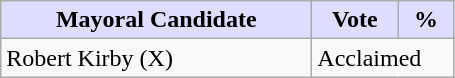<table class="wikitable">
<tr>
<th style="background:#ddf; width:200px;">Mayoral Candidate </th>
<th style="background:#ddf; width:50px;">Vote</th>
<th style="background:#ddf; width:30px;">%</th>
</tr>
<tr>
<td>Robert Kirby (X)</td>
<td colspan="2">Acclaimed</td>
</tr>
</table>
